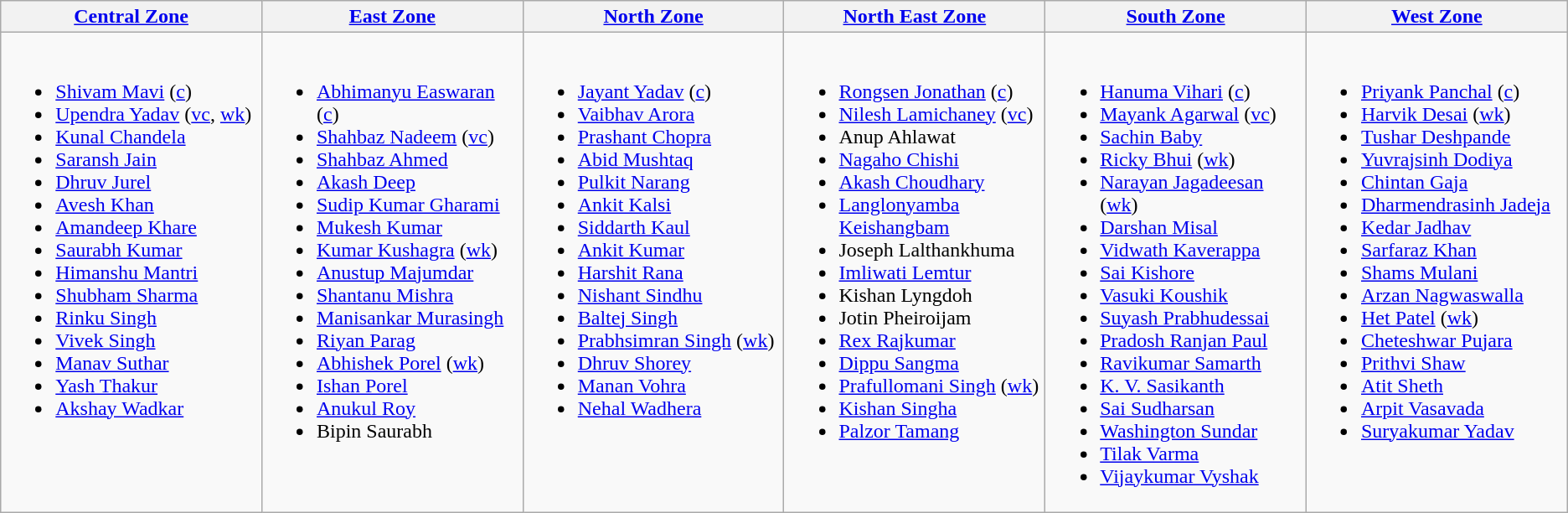<table class="wikitable">
<tr>
<th style="width:15%;"><a href='#'>Central Zone</a></th>
<th style="width:15%;"><a href='#'>East Zone</a></th>
<th style="width:15%;"><a href='#'>North Zone</a></th>
<th style="width:15%;"><a href='#'>North East Zone</a></th>
<th style="width:15%;"><a href='#'>South Zone</a></th>
<th style="width:15%;"><a href='#'>West Zone</a></th>
</tr>
<tr style="vertical-align:top">
<td><br><ul><li><a href='#'>Shivam Mavi</a> (<a href='#'>c</a>)</li><li><a href='#'>Upendra Yadav</a> (<a href='#'>vc</a>, <a href='#'>wk</a>)</li><li><a href='#'>Kunal Chandela</a></li><li><a href='#'>Saransh Jain</a></li><li><a href='#'>Dhruv Jurel</a></li><li><a href='#'>Avesh Khan</a></li><li><a href='#'>Amandeep Khare</a></li><li><a href='#'>Saurabh Kumar</a></li><li><a href='#'>Himanshu Mantri</a></li><li><a href='#'>Shubham Sharma</a></li><li><a href='#'>Rinku Singh</a></li><li><a href='#'>Vivek Singh</a></li><li><a href='#'>Manav Suthar</a></li><li><a href='#'>Yash Thakur</a></li><li><a href='#'>Akshay Wadkar</a></li></ul></td>
<td><br><ul><li><a href='#'>Abhimanyu Easwaran</a> (<a href='#'>c</a>)</li><li><a href='#'>Shahbaz Nadeem</a> (<a href='#'>vc</a>)</li><li><a href='#'>Shahbaz Ahmed</a></li><li><a href='#'>Akash Deep</a></li><li><a href='#'>Sudip Kumar Gharami</a></li><li><a href='#'>Mukesh Kumar</a></li><li><a href='#'>Kumar Kushagra</a> (<a href='#'>wk</a>)</li><li><a href='#'>Anustup Majumdar</a></li><li><a href='#'>Shantanu Mishra</a></li><li><a href='#'>Manisankar Murasingh</a></li><li><a href='#'>Riyan Parag</a></li><li><a href='#'>Abhishek Porel</a> (<a href='#'>wk</a>)</li><li><a href='#'>Ishan Porel</a></li><li><a href='#'>Anukul Roy</a></li><li>Bipin Saurabh</li></ul></td>
<td><br><ul><li><a href='#'>Jayant Yadav</a> (<a href='#'>c</a>)</li><li><a href='#'>Vaibhav Arora</a></li><li><a href='#'>Prashant Chopra</a></li><li><a href='#'>Abid Mushtaq</a></li><li><a href='#'>Pulkit Narang</a></li><li><a href='#'>Ankit Kalsi</a></li><li><a href='#'>Siddarth Kaul</a></li><li><a href='#'>Ankit Kumar</a></li><li><a href='#'>Harshit Rana</a></li><li><a href='#'>Nishant Sindhu</a></li><li><a href='#'>Baltej Singh</a></li><li><a href='#'>Prabhsimran Singh</a> (<a href='#'>wk</a>)</li><li><a href='#'>Dhruv Shorey</a></li><li><a href='#'>Manan Vohra</a></li><li><a href='#'>Nehal Wadhera</a></li></ul></td>
<td><br><ul><li><a href='#'>Rongsen Jonathan</a> (<a href='#'>c</a>)</li><li><a href='#'>Nilesh Lamichaney</a> (<a href='#'>vc</a>)</li><li>Anup Ahlawat</li><li><a href='#'>Nagaho Chishi</a></li><li><a href='#'>Akash Choudhary</a></li><li><a href='#'>Langlonyamba Keishangbam</a></li><li>Joseph Lalthankhuma</li><li><a href='#'>Imliwati Lemtur</a></li><li>Kishan Lyngdoh</li><li>Jotin Pheiroijam</li><li><a href='#'>Rex Rajkumar</a></li><li><a href='#'>Dippu Sangma</a></li><li><a href='#'>Prafullomani Singh</a> (<a href='#'>wk</a>)</li><li><a href='#'>Kishan Singha</a></li><li><a href='#'>Palzor Tamang</a></li></ul></td>
<td><br><ul><li><a href='#'>Hanuma Vihari</a> (<a href='#'>c</a>)</li><li><a href='#'>Mayank Agarwal</a> (<a href='#'>vc</a>)</li><li><a href='#'>Sachin Baby</a></li><li><a href='#'>Ricky Bhui</a> (<a href='#'>wk</a>)</li><li><a href='#'>Narayan Jagadeesan</a> (<a href='#'>wk</a>)</li><li><a href='#'>Darshan Misal</a></li><li><a href='#'>Vidwath Kaverappa</a></li><li><a href='#'>Sai Kishore</a></li><li><a href='#'>Vasuki Koushik</a></li><li><a href='#'>Suyash Prabhudessai</a></li><li><a href='#'>Pradosh Ranjan Paul</a></li><li><a href='#'>Ravikumar Samarth</a></li><li><a href='#'>K. V. Sasikanth</a></li><li><a href='#'>Sai Sudharsan</a></li><li><a href='#'>Washington Sundar</a></li><li><a href='#'>Tilak Varma</a></li><li><a href='#'>Vijaykumar Vyshak</a></li></ul></td>
<td><br><ul><li><a href='#'>Priyank Panchal</a> (<a href='#'>c</a>)</li><li><a href='#'>Harvik Desai</a> (<a href='#'>wk</a>)</li><li><a href='#'>Tushar Deshpande</a></li><li><a href='#'>Yuvrajsinh Dodiya</a></li><li><a href='#'>Chintan Gaja</a></li><li><a href='#'>Dharmendrasinh Jadeja</a></li><li><a href='#'>Kedar Jadhav</a></li><li><a href='#'>Sarfaraz Khan</a></li><li><a href='#'>Shams Mulani</a></li><li><a href='#'>Arzan Nagwaswalla</a></li><li><a href='#'>Het Patel</a> (<a href='#'>wk</a>)</li><li><a href='#'>Cheteshwar Pujara</a></li><li><a href='#'>Prithvi Shaw</a></li><li><a href='#'>Atit Sheth</a></li><li><a href='#'>Arpit Vasavada</a></li><li><a href='#'>Suryakumar Yadav</a></li></ul></td>
</tr>
</table>
